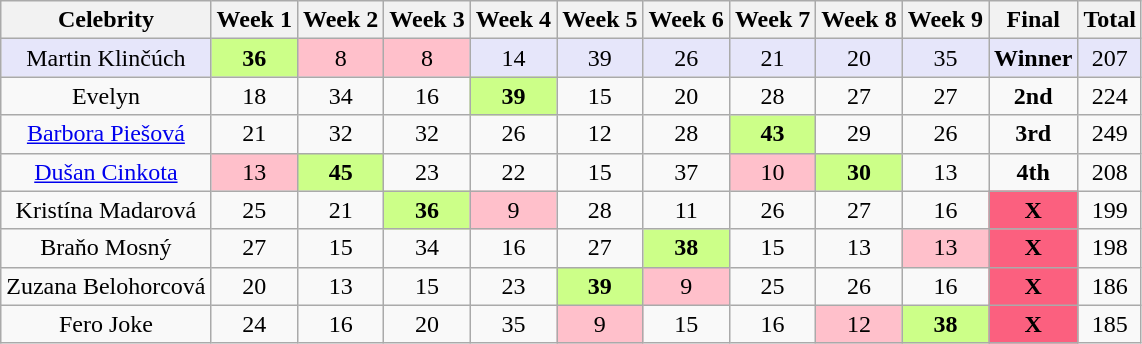<table class="wikitable sortable" style="text-align:center">
<tr>
<th>Celebrity</th>
<th>Week 1</th>
<th>Week 2</th>
<th>Week 3</th>
<th>Week 4</th>
<th>Week 5</th>
<th>Week 6</th>
<th>Week 7</th>
<th>Week 8</th>
<th>Week 9</th>
<th>Final</th>
<th>Total</th>
</tr>
<tr style="background:lavender">
<td>Martin Klinčúch</td>
<td style="background:#ccff88"><strong>36</strong></td>
<td style="background:pink">8</td>
<td Style="background:pink">8</td>
<td>14</td>
<td data-sort-value=a>39</td>
<td>26</td>
<td>21</td>
<td>20</td>
<td>35</td>
<td><strong>Winner</strong></td>
<td>207</td>
</tr>
<tr>
<td>Evelyn</td>
<td>18</td>
<td>34</td>
<td>16</td>
<td style="background:#ccff88"><strong>39</strong></td>
<td>15</td>
<td>20</td>
<td>28</td>
<td>27</td>
<td>27</td>
<td><strong>2nd</strong></td>
<td>224</td>
</tr>
<tr>
<td><a href='#'>Barbora Piešová</a></td>
<td>21</td>
<td>32</td>
<td>32</td>
<td>26</td>
<td>12</td>
<td>28</td>
<td style="background:#ccff88"><strong>43</strong></td>
<td>29</td>
<td>26</td>
<td><strong>3rd</strong></td>
<td>249</td>
</tr>
<tr>
<td><a href='#'>Dušan Cinkota</a></td>
<td style="background:pink">13</td>
<td style="background:#ccff88"><strong>45</strong></td>
<td>23</td>
<td>22</td>
<td>15</td>
<td>37</td>
<td style="background:pink">10</td>
<td style="background:#ccff88"><strong>30</strong></td>
<td>13</td>
<td><strong>4th</strong></td>
<td>208</td>
</tr>
<tr>
<td>Kristína Madarová</td>
<td>25</td>
<td>21</td>
<td Style="background:#ccff88"><strong>36</strong></td>
<td style="background:pink">9</td>
<td>28</td>
<td>11</td>
<td>26</td>
<td>27</td>
<td>16</td>
<td style="background:#FB607F;"><strong>X</strong></td>
<td>199</td>
</tr>
<tr>
<td>Braňo Mosný</td>
<td>27</td>
<td>15</td>
<td>34</td>
<td>16</td>
<td>27</td>
<td bgcolor=#ccff88><strong>38</strong></td>
<td>15</td>
<td>13</td>
<td data-sort-value=1; style="background:pink">13</td>
<td style="background:#FB607F;"><strong>X</strong></td>
<td>198</td>
</tr>
<tr>
<td>Zuzana Belohorcová</td>
<td>20</td>
<td>13</td>
<td>15</td>
<td>23</td>
<td data-sort-value=b; style="background:#ccff88"><strong>39</strong></td>
<td bgcolor=pink>9</td>
<td>25</td>
<td>26</td>
<td>16</td>
<td style="background:#FB607F;"><strong>X</strong></td>
<td>186</td>
</tr>
<tr>
<td>Fero Joke</td>
<td>24</td>
<td>16</td>
<td>20</td>
<td>35</td>
<td style="background:pink">9</td>
<td>15</td>
<td>16</td>
<td style="background:pink">12</td>
<td style="background:#ccff88"><strong>38</strong></td>
<td style="background:#FB607F;"><strong>X</strong></td>
<td>185</td>
</tr>
</table>
